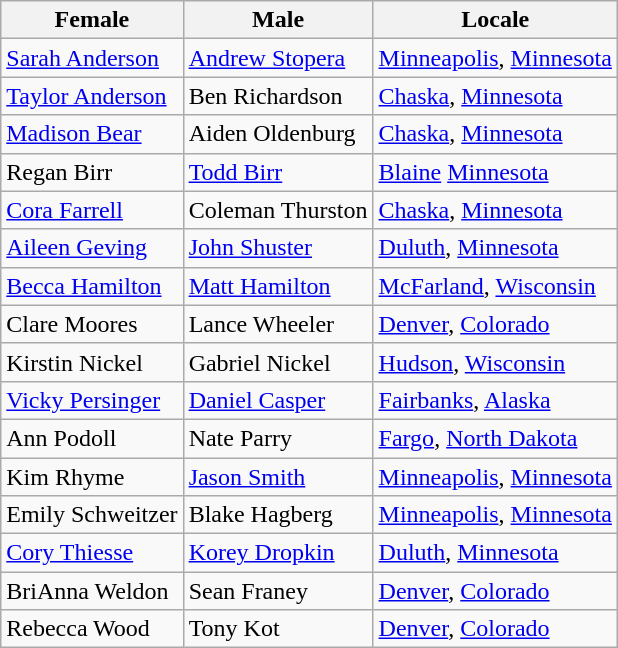<table class="wikitable">
<tr>
<th scope="col">Female</th>
<th scope="col">Male</th>
<th scope="col">Locale</th>
</tr>
<tr>
<td><a href='#'>Sarah Anderson</a></td>
<td><a href='#'>Andrew Stopera</a></td>
<td> <a href='#'>Minneapolis</a>, <a href='#'>Minnesota</a></td>
</tr>
<tr>
<td><a href='#'>Taylor Anderson</a></td>
<td>Ben Richardson</td>
<td> <a href='#'>Chaska</a>, <a href='#'>Minnesota</a></td>
</tr>
<tr>
<td><a href='#'>Madison Bear</a></td>
<td>Aiden Oldenburg</td>
<td> <a href='#'>Chaska</a>, <a href='#'>Minnesota</a></td>
</tr>
<tr>
<td>Regan Birr</td>
<td><a href='#'>Todd Birr</a></td>
<td> <a href='#'>Blaine</a> <a href='#'>Minnesota</a></td>
</tr>
<tr>
<td><a href='#'>Cora Farrell</a></td>
<td>Coleman Thurston</td>
<td> <a href='#'>Chaska</a>, <a href='#'>Minnesota</a></td>
</tr>
<tr>
<td><a href='#'>Aileen Geving</a></td>
<td><a href='#'>John Shuster</a></td>
<td> <a href='#'>Duluth</a>, <a href='#'>Minnesota</a></td>
</tr>
<tr>
<td><a href='#'>Becca Hamilton</a></td>
<td><a href='#'>Matt Hamilton</a></td>
<td> <a href='#'>McFarland</a>, <a href='#'>Wisconsin</a></td>
</tr>
<tr>
<td>Clare Moores</td>
<td>Lance Wheeler</td>
<td> <a href='#'>Denver</a>, <a href='#'>Colorado</a></td>
</tr>
<tr>
<td>Kirstin Nickel</td>
<td>Gabriel Nickel</td>
<td> <a href='#'>Hudson</a>, <a href='#'>Wisconsin</a></td>
</tr>
<tr>
<td><a href='#'>Vicky Persinger</a></td>
<td><a href='#'>Daniel Casper</a></td>
<td> <a href='#'>Fairbanks</a>, <a href='#'>Alaska</a></td>
</tr>
<tr>
<td>Ann Podoll</td>
<td>Nate Parry</td>
<td> <a href='#'>Fargo</a>, <a href='#'>North Dakota</a></td>
</tr>
<tr>
<td>Kim Rhyme</td>
<td><a href='#'>Jason Smith</a></td>
<td> <a href='#'>Minneapolis</a>, <a href='#'>Minnesota</a></td>
</tr>
<tr>
<td>Emily Schweitzer</td>
<td>Blake Hagberg</td>
<td> <a href='#'>Minneapolis</a>, <a href='#'>Minnesota</a></td>
</tr>
<tr>
<td><a href='#'>Cory Thiesse</a></td>
<td><a href='#'>Korey Dropkin</a></td>
<td> <a href='#'>Duluth</a>, <a href='#'>Minnesota</a></td>
</tr>
<tr>
<td>BriAnna Weldon</td>
<td>Sean Franey</td>
<td> <a href='#'>Denver</a>, <a href='#'>Colorado</a></td>
</tr>
<tr>
<td>Rebecca Wood</td>
<td>Tony Kot</td>
<td> <a href='#'>Denver</a>, <a href='#'>Colorado</a></td>
</tr>
</table>
